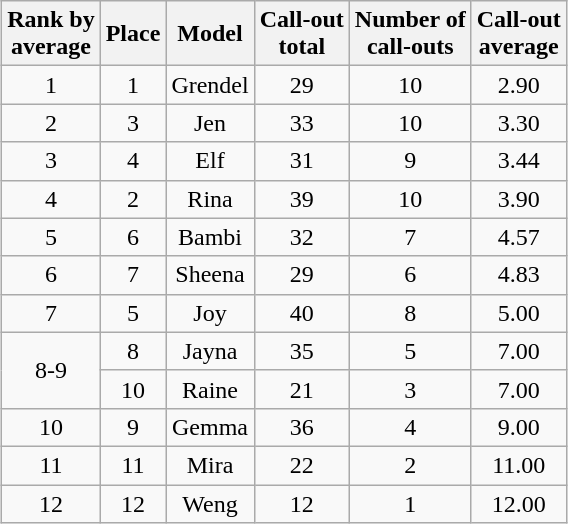<table class="wikitable sortable" style="margin:auto; text-align:center; white-space:nowrap">
<tr>
<th>Rank by<br>average</th>
<th>Place</th>
<th>Model</th>
<th>Call-out<br>total</th>
<th>Number of<br>call-outs</th>
<th>Call-out<br>average</th>
</tr>
<tr>
<td>1</td>
<td>1</td>
<td>Grendel</td>
<td>29</td>
<td>10</td>
<td>2.90</td>
</tr>
<tr>
<td>2</td>
<td>3</td>
<td>Jen</td>
<td>33</td>
<td>10</td>
<td>3.30</td>
</tr>
<tr>
<td>3</td>
<td>4</td>
<td>Elf</td>
<td>31</td>
<td>9</td>
<td>3.44</td>
</tr>
<tr>
<td>4</td>
<td>2</td>
<td>Rina</td>
<td>39</td>
<td>10</td>
<td>3.90</td>
</tr>
<tr>
<td>5</td>
<td>6</td>
<td>Bambi</td>
<td>32</td>
<td>7</td>
<td>4.57</td>
</tr>
<tr>
<td>6</td>
<td>7</td>
<td>Sheena</td>
<td>29</td>
<td>6</td>
<td>4.83</td>
</tr>
<tr>
<td>7</td>
<td>5</td>
<td>Joy</td>
<td>40</td>
<td>8</td>
<td>5.00</td>
</tr>
<tr>
<td rowspan="2">8-9</td>
<td>8</td>
<td>Jayna</td>
<td>35</td>
<td>5</td>
<td>7.00</td>
</tr>
<tr>
<td>10</td>
<td>Raine</td>
<td>21</td>
<td>3</td>
<td>7.00</td>
</tr>
<tr>
<td>10</td>
<td>9</td>
<td>Gemma</td>
<td>36</td>
<td>4</td>
<td>9.00</td>
</tr>
<tr>
<td>11</td>
<td>11</td>
<td>Mira</td>
<td>22</td>
<td>2</td>
<td>11.00</td>
</tr>
<tr>
<td>12</td>
<td>12</td>
<td>Weng</td>
<td>12</td>
<td>1</td>
<td>12.00</td>
</tr>
</table>
